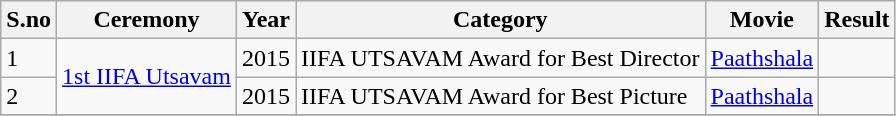<table class="wikitable">
<tr>
<th>S.no</th>
<th>Ceremony</th>
<th>Year</th>
<th>Category</th>
<th>Movie</th>
<th>Result</th>
</tr>
<tr>
<td>1</td>
<td rowspan="2"><a href='#'>1st IIFA Utsavam</a></td>
<td>2015</td>
<td>IIFA UTSAVAM Award for Best Director</td>
<td><a href='#'>Paathshala</a></td>
<td></td>
</tr>
<tr>
<td>2</td>
<td>2015</td>
<td>IIFA UTSAVAM Award for Best Picture</td>
<td><a href='#'>Paathshala</a></td>
<td></td>
</tr>
<tr>
</tr>
</table>
